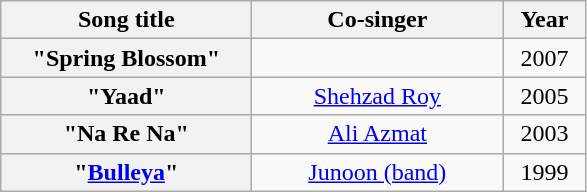<table class="wikitable plainrowheaders" style="text-align:center;" border="1">
<tr>
<th scope="col" style="width:10em;">Song title</th>
<th scope="col" style="width:10em;">Co-singer</th>
<th scope="col" style="width:3em;">Year</th>
</tr>
<tr>
<th scope="row">"Spring Blossom"</th>
<td></td>
<td>2007</td>
</tr>
<tr>
<th scope="row">"Yaad"</th>
<td><a href='#'>Shehzad Roy</a></td>
<td>2005</td>
</tr>
<tr>
<th scope="row">"Na Re Na"</th>
<td><a href='#'>Ali Azmat</a></td>
<td>2003</td>
</tr>
<tr>
<th scope="row">"<a href='#'>Bulleya</a>"</th>
<td><a href='#'>Junoon (band)</a></td>
<td>1999</td>
</tr>
</table>
